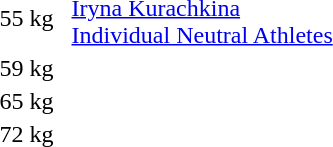<table>
<tr>
<td rowspan=2>55 kg<br></td>
<td rowspan=2></td>
<td rowspan=2></td>
<td></td>
</tr>
<tr>
<td><a href='#'>Iryna Kurachkina</a><br> <a href='#'>Individual Neutral Athletes</a></td>
</tr>
<tr>
<td rowspan=2>59 kg<br></td>
<td rowspan=2></td>
<td rowspan=2></td>
<td></td>
</tr>
<tr>
<td></td>
</tr>
<tr>
<td rowspan=2>65 kg<br></td>
<td rowspan=2></td>
<td rowspan=2></td>
<td></td>
</tr>
<tr>
<td></td>
</tr>
<tr>
<td rowspan=2>72 kg<br></td>
<td rowspan=2></td>
<td rowspan=2></td>
<td></td>
</tr>
<tr>
<td></td>
</tr>
</table>
